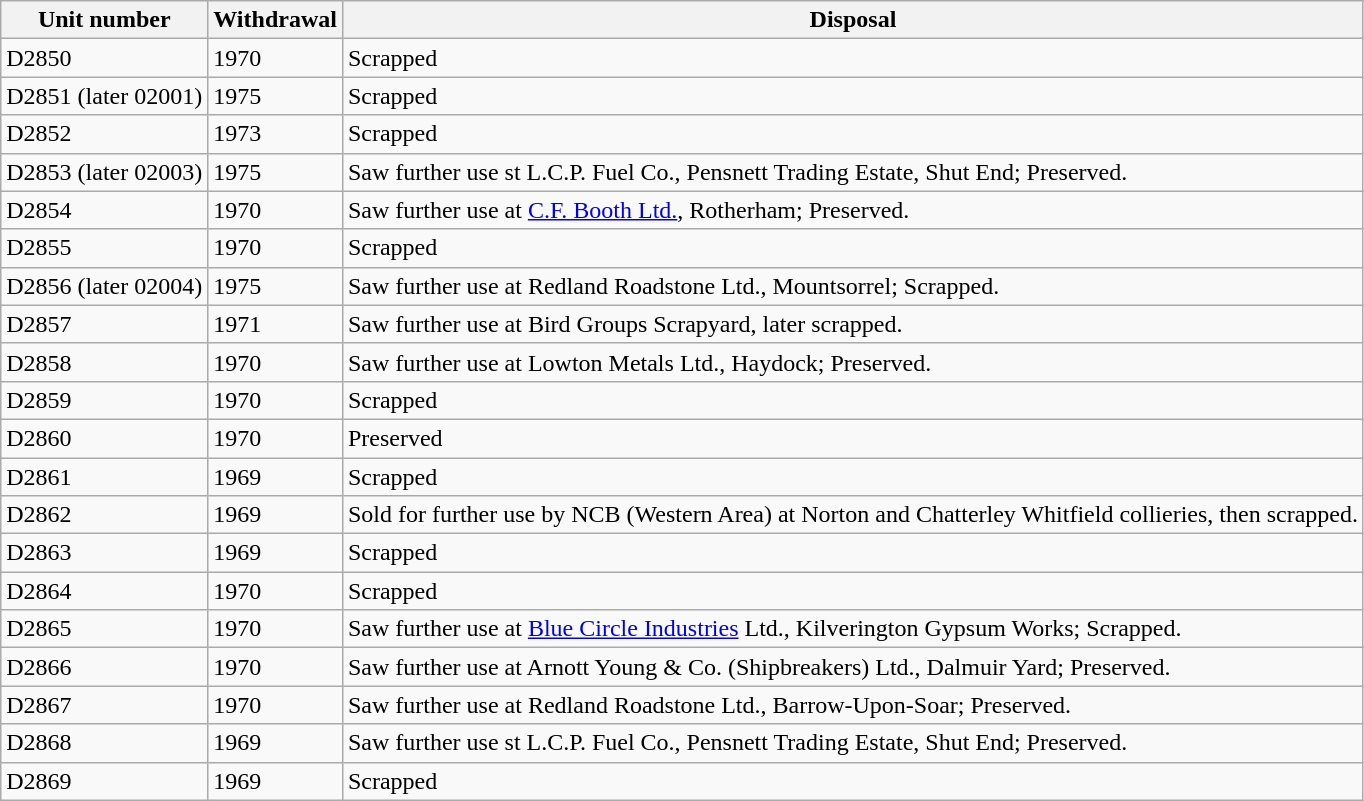<table class="wikitable">
<tr>
<th>Unit number</th>
<th>Withdrawal</th>
<th>Disposal</th>
</tr>
<tr>
<td>D2850</td>
<td>1970</td>
<td>Scrapped</td>
</tr>
<tr>
<td>D2851 (later 02001)</td>
<td>1975</td>
<td>Scrapped</td>
</tr>
<tr>
<td>D2852</td>
<td>1973</td>
<td>Scrapped</td>
</tr>
<tr>
<td>D2853 (later 02003)</td>
<td>1975</td>
<td>Saw further use st L.C.P. Fuel Co., Pensnett Trading Estate, Shut End; Preserved.</td>
</tr>
<tr>
<td>D2854</td>
<td>1970</td>
<td>Saw further use at <a href='#'>C.F. Booth Ltd.</a>, Rotherham; Preserved.</td>
</tr>
<tr>
<td>D2855</td>
<td>1970</td>
<td>Scrapped</td>
</tr>
<tr>
<td>D2856 (later 02004)</td>
<td>1975</td>
<td>Saw further use at Redland Roadstone Ltd., Mountsorrel; Scrapped.</td>
</tr>
<tr>
<td>D2857</td>
<td>1971</td>
<td>Saw further use at Bird Groups Scrapyard, later scrapped.</td>
</tr>
<tr>
<td>D2858</td>
<td>1970</td>
<td>Saw further use at Lowton Metals Ltd., Haydock; Preserved.</td>
</tr>
<tr>
<td>D2859</td>
<td>1970</td>
<td>Scrapped</td>
</tr>
<tr>
<td>D2860</td>
<td>1970</td>
<td>Preserved</td>
</tr>
<tr>
<td>D2861</td>
<td>1969</td>
<td>Scrapped</td>
</tr>
<tr>
<td>D2862</td>
<td>1969</td>
<td>Sold for further use by NCB (Western Area) at Norton and Chatterley Whitfield collieries, then scrapped.</td>
</tr>
<tr>
<td>D2863</td>
<td>1969</td>
<td>Scrapped</td>
</tr>
<tr>
<td>D2864</td>
<td>1970</td>
<td>Scrapped</td>
</tr>
<tr>
<td>D2865</td>
<td>1970</td>
<td>Saw further use at <a href='#'>Blue Circle Industries</a> Ltd., Kilverington Gypsum Works; Scrapped.</td>
</tr>
<tr>
<td>D2866</td>
<td>1970</td>
<td>Saw further use at Arnott Young & Co. (Shipbreakers) Ltd., Dalmuir Yard; Preserved.</td>
</tr>
<tr>
<td>D2867</td>
<td>1970</td>
<td>Saw further use at Redland Roadstone Ltd., Barrow-Upon-Soar; Preserved.</td>
</tr>
<tr>
<td>D2868</td>
<td>1969</td>
<td>Saw further use st L.C.P. Fuel Co., Pensnett Trading Estate, Shut End; Preserved.</td>
</tr>
<tr>
<td>D2869</td>
<td>1969</td>
<td>Scrapped</td>
</tr>
</table>
